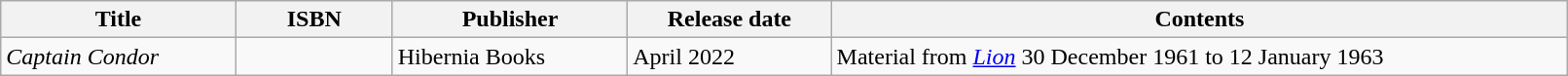<table class="wikitable" width="85%">
<tr>
<th width=15%>Title</th>
<th width=10%>ISBN</th>
<th width=15%>Publisher</th>
<th width=13%>Release date</th>
<th width=47%>Contents</th>
</tr>
<tr>
<td><em>Captain Condor</em></td>
<td></td>
<td>Hibernia Books</td>
<td>April 2022</td>
<td>Material from <em><a href='#'>Lion</a></em> 30 December 1961 to 12 January 1963</td>
</tr>
</table>
